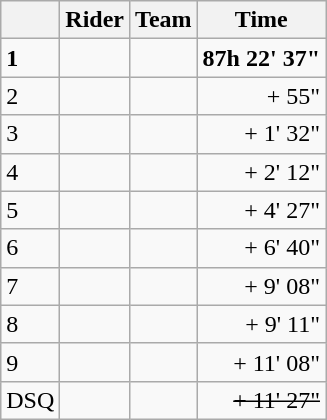<table class="wikitable">
<tr>
<th></th>
<th>Rider</th>
<th>Team</th>
<th>Time</th>
</tr>
<tr>
<td><strong>1</strong></td>
<td><strong></strong> </td>
<td><strong></strong></td>
<td align="right" nowrap><strong>87h 22' 37"</strong></td>
</tr>
<tr>
<td>2</td>
<td></td>
<td></td>
<td style="text-align:right;">+ 55"</td>
</tr>
<tr>
<td>3</td>
<td></td>
<td></td>
<td style="text-align:right;">+ 1' 32"</td>
</tr>
<tr>
<td>4</td>
<td></td>
<td></td>
<td style="text-align:right;">+ 2' 12"</td>
</tr>
<tr>
<td>5</td>
<td></td>
<td></td>
<td style="text-align:right;">+ 4' 27"</td>
</tr>
<tr>
<td>6</td>
<td></td>
<td></td>
<td style="text-align:right;">+ 6' 40"</td>
</tr>
<tr>
<td>7</td>
<td></td>
<td></td>
<td style="text-align:right;">+ 9' 08"</td>
</tr>
<tr>
<td>8</td>
<td></td>
<td></td>
<td style="text-align:right;">+ 9' 11"</td>
</tr>
<tr>
<td>9</td>
<td></td>
<td></td>
<td style="text-align:right;">+ 11' 08"</td>
</tr>
<tr>
<td>DSQ</td>
<td><s></s></td>
<td><s></s></td>
<td style="text-align:right;"><s>+ 11' 27"</s></td>
</tr>
</table>
